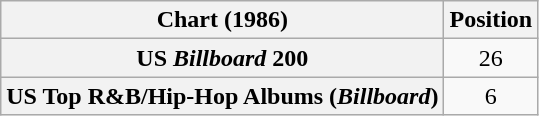<table class="wikitable sortable plainrowheaders" style="text-align:center">
<tr>
<th scope="col">Chart (1986)</th>
<th scope="col">Position</th>
</tr>
<tr>
<th scope="row">US <em>Billboard</em> 200</th>
<td>26</td>
</tr>
<tr>
<th scope="row">US Top R&B/Hip-Hop Albums (<em>Billboard</em>)</th>
<td>6</td>
</tr>
</table>
